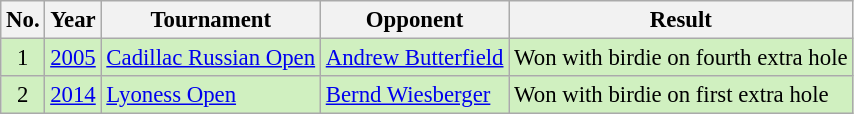<table class="wikitable" style="font-size:95%;">
<tr>
<th>No.</th>
<th>Year</th>
<th>Tournament</th>
<th>Opponent</th>
<th>Result</th>
</tr>
<tr style="background:#D0F0C0;">
<td align=center>1</td>
<td><a href='#'>2005</a></td>
<td><a href='#'>Cadillac Russian Open</a></td>
<td> <a href='#'>Andrew Butterfield</a></td>
<td>Won with birdie on fourth extra hole</td>
</tr>
<tr style="background:#D0F0C0;">
<td align=center>2</td>
<td><a href='#'>2014</a></td>
<td><a href='#'>Lyoness Open</a></td>
<td> <a href='#'>Bernd Wiesberger</a></td>
<td>Won with birdie on first extra hole</td>
</tr>
</table>
